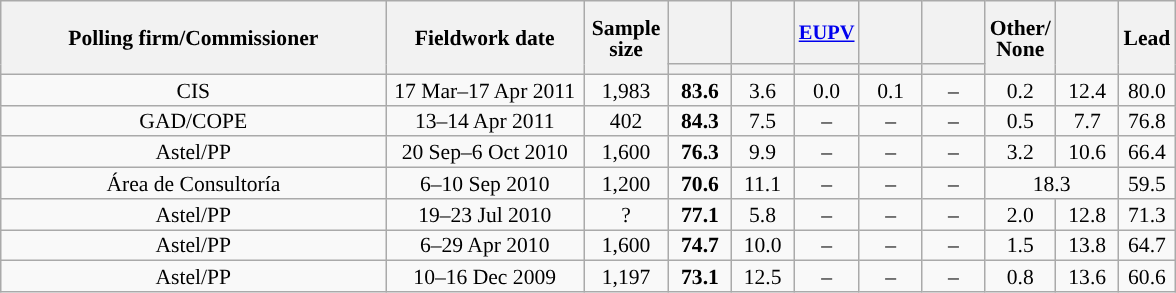<table class="wikitable collapsible collapsed" style="text-align:center; font-size:90%; line-height:14px;">
<tr style="height:42px;">
<th style="width:250px;" rowspan="2">Polling firm/Commissioner</th>
<th style="width:125px;" rowspan="2">Fieldwork date</th>
<th style="width:50px;" rowspan="2">Sample size</th>
<th style="width:35px;"></th>
<th style="width:35px;"></th>
<th style="width:35px; font-size:95%;"><a href='#'>EUPV</a></th>
<th style="width:35px;"></th>
<th style="width:35px;"></th>
<th style="width:35px;" rowspan="2">Other/<br>None</th>
<th style="width:35px;" rowspan="2"></th>
<th style="width:30px;" rowspan="2">Lead</th>
</tr>
<tr>
<th style="color:inherit;background:"></th>
<th style="color:inherit;background:"></th>
<th style="color:inherit;background:"></th>
<th style="color:inherit;background:"></th>
<th style="color:inherit;background:"></th>
</tr>
<tr>
<td>CIS</td>
<td>17 Mar–17 Apr 2011</td>
<td>1,983</td>
<td><strong>83.6</strong></td>
<td>3.6</td>
<td>0.0</td>
<td>0.1</td>
<td>–</td>
<td>0.2</td>
<td>12.4</td>
<td style="background:">80.0</td>
</tr>
<tr>
<td>GAD/COPE</td>
<td>13–14 Apr 2011</td>
<td>402</td>
<td><strong>84.3</strong></td>
<td>7.5</td>
<td>–</td>
<td>–</td>
<td>–</td>
<td>0.5</td>
<td>7.7</td>
<td style="background:">76.8</td>
</tr>
<tr>
<td>Astel/PP</td>
<td>20 Sep–6 Oct 2010</td>
<td>1,600</td>
<td><strong>76.3</strong></td>
<td>9.9</td>
<td>–</td>
<td>–</td>
<td>–</td>
<td>3.2</td>
<td>10.6</td>
<td style="background:">66.4</td>
</tr>
<tr>
<td>Área de Consultoría</td>
<td>6–10 Sep 2010</td>
<td>1,200</td>
<td><strong>70.6</strong></td>
<td>11.1</td>
<td>–</td>
<td>–</td>
<td>–</td>
<td colspan="2">18.3</td>
<td style="background:">59.5</td>
</tr>
<tr>
<td>Astel/PP</td>
<td>19–23 Jul 2010</td>
<td>?</td>
<td><strong>77.1</strong></td>
<td>5.8</td>
<td>–</td>
<td>–</td>
<td>–</td>
<td>2.0</td>
<td>12.8</td>
<td style="background:">71.3</td>
</tr>
<tr>
<td>Astel/PP</td>
<td>6–29 Apr 2010</td>
<td>1,600</td>
<td><strong>74.7</strong></td>
<td>10.0</td>
<td>–</td>
<td>–</td>
<td>–</td>
<td>1.5</td>
<td>13.8</td>
<td style="background:">64.7</td>
</tr>
<tr>
<td>Astel/PP</td>
<td>10–16 Dec 2009</td>
<td>1,197</td>
<td><strong>73.1</strong></td>
<td>12.5</td>
<td>–</td>
<td>–</td>
<td>–</td>
<td>0.8</td>
<td>13.6</td>
<td style="background:">60.6</td>
</tr>
</table>
